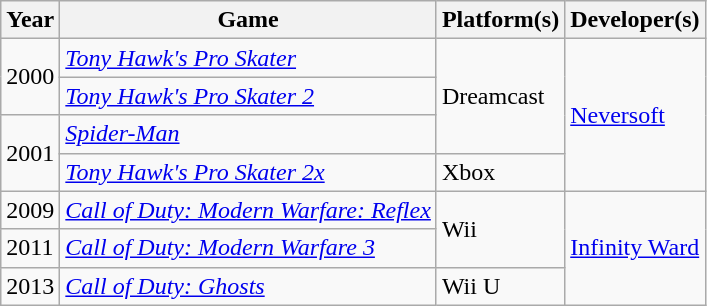<table class="wikitable sortable">
<tr>
<th>Year</th>
<th>Game</th>
<th>Platform(s)</th>
<th>Developer(s)</th>
</tr>
<tr>
<td rowspan=2>2000</td>
<td><em><a href='#'>Tony Hawk's Pro Skater</a></em></td>
<td rowspan=3>Dreamcast</td>
<td rowspan=4><a href='#'>Neversoft</a></td>
</tr>
<tr>
<td><em><a href='#'>Tony Hawk's Pro Skater 2</a></em></td>
</tr>
<tr>
<td rowspan=2>2001</td>
<td><em><a href='#'>Spider-Man</a></em></td>
</tr>
<tr>
<td><em><a href='#'>Tony Hawk's Pro Skater 2x</a></em></td>
<td>Xbox</td>
</tr>
<tr>
<td>2009</td>
<td><em><a href='#'>Call of Duty: Modern Warfare: Reflex</a></em></td>
<td rowspan=2>Wii</td>
<td rowspan=3><a href='#'>Infinity Ward</a></td>
</tr>
<tr>
<td>2011</td>
<td><em><a href='#'>Call of Duty: Modern Warfare 3</a></em></td>
</tr>
<tr>
<td>2013</td>
<td><em><a href='#'>Call of Duty: Ghosts</a></em></td>
<td>Wii U</td>
</tr>
</table>
